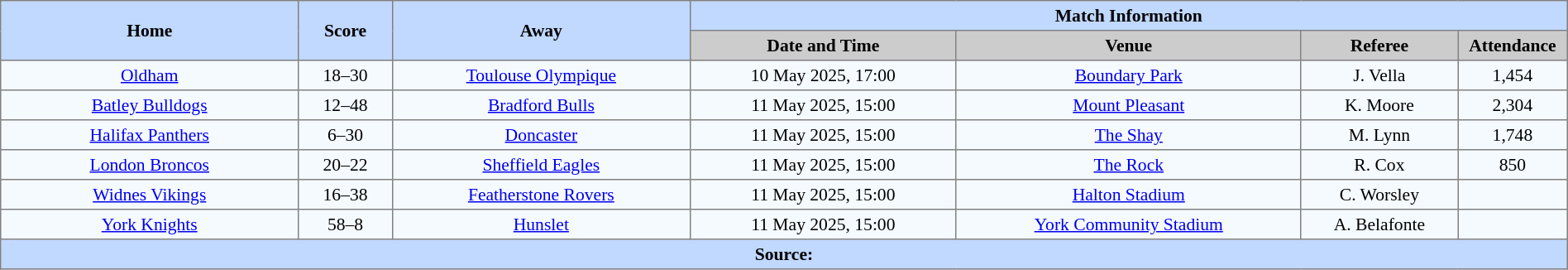<table border=1 style="border-collapse:collapse; font-size:90%; text-align:center;" cellpadding=3 cellspacing=0 width=100%>
<tr bgcolor=#C1D8FF>
<th scope="col" rowspan=2 width=19%>Home</th>
<th scope="col" rowspan=2 width=6%>Score</th>
<th scope="col" rowspan=2 width=19%>Away</th>
<th colspan=4>Match Information</th>
</tr>
<tr bgcolor=#CCCCCC>
<th scope="col" width=17%>Date and Time</th>
<th scope="col" width=22%>Venue</th>
<th scope="col" width=10%>Referee</th>
<th scope="col" width=7%>Attendance</th>
</tr>
<tr bgcolor=#F5FAFF>
<td> <a href='#'>Oldham</a></td>
<td>18–30</td>
<td> <a href='#'>Toulouse Olympique</a></td>
<td>10 May 2025, 17:00</td>
<td><a href='#'>Boundary Park</a></td>
<td>J. Vella</td>
<td>1,454</td>
</tr>
<tr bgcolor=#F5FAFF>
<td> <a href='#'>Batley Bulldogs</a></td>
<td>12–48</td>
<td> <a href='#'>Bradford Bulls</a></td>
<td>11 May 2025, 15:00</td>
<td><a href='#'>Mount Pleasant</a></td>
<td>K. Moore</td>
<td>2,304</td>
</tr>
<tr bgcolor=#F5FAFF>
<td> <a href='#'>Halifax Panthers</a></td>
<td>6–30</td>
<td> <a href='#'>Doncaster</a></td>
<td>11 May 2025, 15:00</td>
<td><a href='#'>The Shay</a></td>
<td>M. Lynn</td>
<td>1,748</td>
</tr>
<tr bgcolor=#F5FAFF>
<td> <a href='#'>London Broncos</a></td>
<td>20–22</td>
<td> <a href='#'>Sheffield Eagles</a></td>
<td>11 May 2025, 15:00</td>
<td><a href='#'>The Rock</a></td>
<td>R. Cox</td>
<td>850</td>
</tr>
<tr bgcolor=#F5FAFF>
<td> <a href='#'>Widnes Vikings</a></td>
<td>16–38</td>
<td> <a href='#'>Featherstone Rovers</a></td>
<td>11 May 2025, 15:00</td>
<td><a href='#'>Halton Stadium</a></td>
<td>C. Worsley</td>
<td></td>
</tr>
<tr bgcolor=#F5FAFF>
<td> <a href='#'>York Knights</a></td>
<td>58–8</td>
<td> <a href='#'>Hunslet</a></td>
<td>11 May 2025, 15:00</td>
<td><a href='#'>York Community Stadium</a></td>
<td>A. Belafonte</td>
<td></td>
</tr>
<tr style="background:#c1d8ff;">
<th colspan=7>Source:</th>
</tr>
</table>
